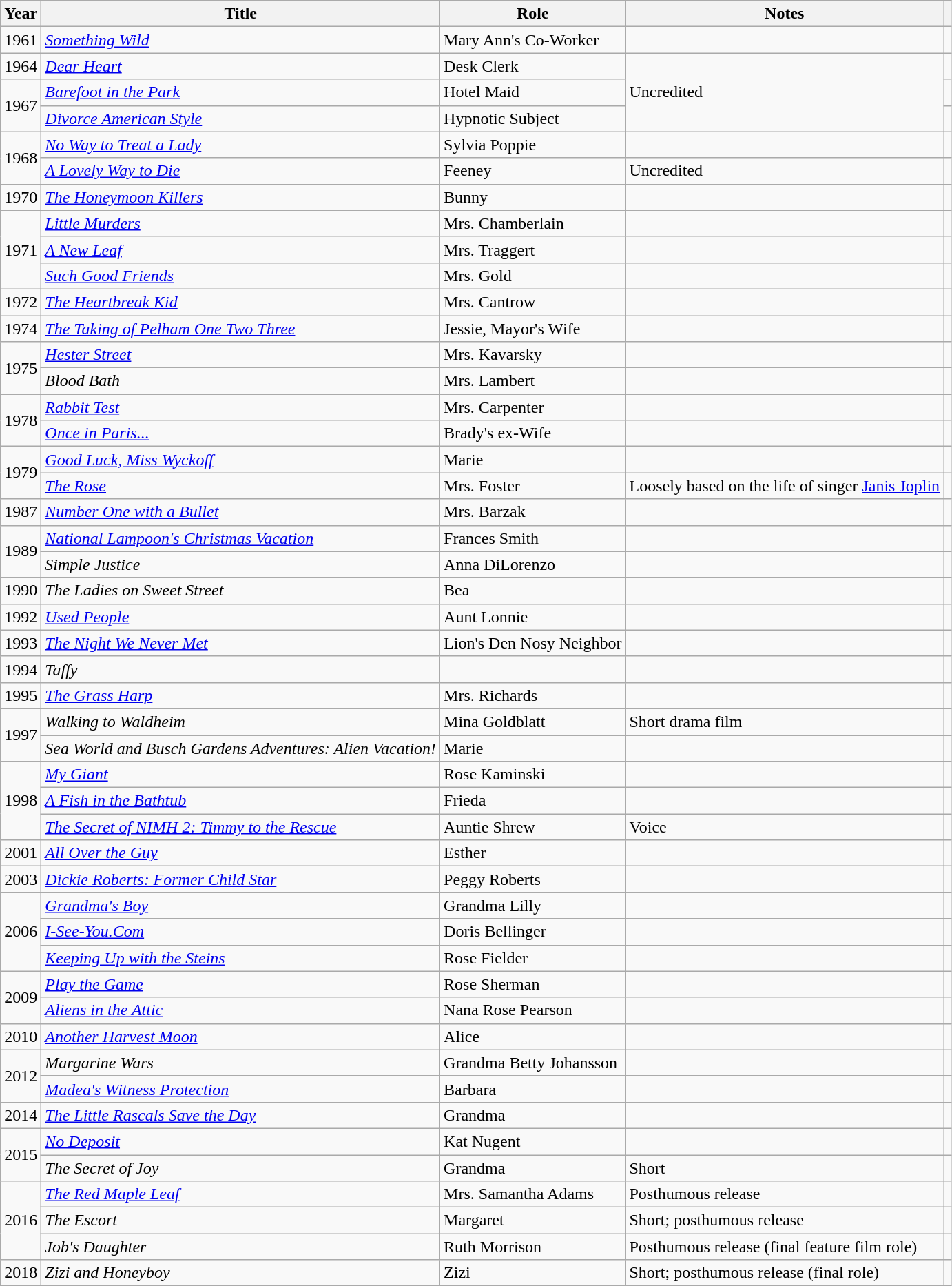<table class="wikitable sortable">
<tr>
<th>Year</th>
<th>Title</th>
<th>Role</th>
<th class="unsortable">Notes</th>
<th class="unsortable"></th>
</tr>
<tr>
<td>1961</td>
<td><em><a href='#'>Something Wild</a></em></td>
<td>Mary Ann's Co-Worker</td>
<td></td>
<td></td>
</tr>
<tr>
<td>1964</td>
<td><em><a href='#'>Dear Heart</a></em></td>
<td>Desk Clerk</td>
<td rowspan=3>Uncredited</td>
<td></td>
</tr>
<tr>
<td rowspan=2>1967</td>
<td><em><a href='#'>Barefoot in the Park</a></em></td>
<td>Hotel Maid</td>
<td></td>
</tr>
<tr>
<td><em><a href='#'>Divorce American Style</a></em></td>
<td>Hypnotic Subject</td>
<td></td>
</tr>
<tr>
<td rowspan=2>1968</td>
<td><em><a href='#'>No Way to Treat a Lady</a></em></td>
<td>Sylvia Poppie</td>
<td></td>
<td></td>
</tr>
<tr>
<td><em><a href='#'>A Lovely Way to Die</a></em></td>
<td>Feeney</td>
<td>Uncredited</td>
<td></td>
</tr>
<tr>
<td>1970</td>
<td><em><a href='#'>The Honeymoon Killers</a></em></td>
<td>Bunny</td>
<td></td>
<td></td>
</tr>
<tr>
<td rowspan=3>1971</td>
<td><em><a href='#'>Little Murders</a></em></td>
<td>Mrs. Chamberlain</td>
<td></td>
<td></td>
</tr>
<tr>
<td><em><a href='#'>A New Leaf</a></em></td>
<td>Mrs. Traggert</td>
<td></td>
<td></td>
</tr>
<tr>
<td><em><a href='#'>Such Good Friends</a></em></td>
<td>Mrs. Gold</td>
<td></td>
<td></td>
</tr>
<tr>
<td>1972</td>
<td><em><a href='#'>The Heartbreak Kid</a></em></td>
<td>Mrs. Cantrow</td>
<td></td>
<td></td>
</tr>
<tr>
<td>1974</td>
<td><em><a href='#'>The Taking of Pelham One Two Three</a></em></td>
<td>Jessie, Mayor's Wife</td>
<td></td>
<td></td>
</tr>
<tr>
<td rowspan=2>1975</td>
<td><em><a href='#'>Hester Street</a></em></td>
<td>Mrs. Kavarsky</td>
<td></td>
<td></td>
</tr>
<tr>
<td><em>Blood Bath</em></td>
<td>Mrs. Lambert</td>
<td></td>
<td></td>
</tr>
<tr>
<td rowspan=2>1978</td>
<td><em><a href='#'>Rabbit Test</a></em></td>
<td>Mrs. Carpenter</td>
<td></td>
<td></td>
</tr>
<tr>
<td><em><a href='#'>Once in Paris...</a></em></td>
<td>Brady's ex-Wife</td>
<td></td>
<td></td>
</tr>
<tr>
<td rowspan=2>1979</td>
<td><em><a href='#'>Good Luck, Miss Wyckoff</a></em></td>
<td>Marie</td>
<td></td>
<td></td>
</tr>
<tr>
<td><em><a href='#'>The Rose</a></em></td>
<td>Mrs. Foster</td>
<td>Loosely based on the life of singer <a href='#'>Janis Joplin</a></td>
<td></td>
</tr>
<tr>
<td>1987</td>
<td><em><a href='#'>Number One with a Bullet</a></em></td>
<td>Mrs. Barzak</td>
<td></td>
<td></td>
</tr>
<tr>
<td rowspan=2>1989</td>
<td><em><a href='#'>National Lampoon's Christmas Vacation</a></em></td>
<td>Frances Smith</td>
<td></td>
<td></td>
</tr>
<tr>
<td><em>Simple Justice</em></td>
<td>Anna DiLorenzo</td>
<td></td>
<td></td>
</tr>
<tr>
<td>1990</td>
<td><em>The Ladies on Sweet Street</em></td>
<td>Bea</td>
<td></td>
<td></td>
</tr>
<tr>
<td>1992</td>
<td><em><a href='#'>Used People</a></em></td>
<td>Aunt Lonnie</td>
<td></td>
<td></td>
</tr>
<tr>
<td>1993</td>
<td><em><a href='#'>The Night We Never Met</a></em></td>
<td>Lion's Den Nosy Neighbor</td>
<td></td>
<td></td>
</tr>
<tr>
<td>1994</td>
<td><em>Taffy</em></td>
<td></td>
<td></td>
<td></td>
</tr>
<tr>
<td>1995</td>
<td><em><a href='#'>The Grass Harp</a></em></td>
<td>Mrs. Richards</td>
<td></td>
<td></td>
</tr>
<tr>
<td rowspan=2>1997</td>
<td><em>Walking to Waldheim</em></td>
<td>Mina Goldblatt</td>
<td>Short drama film</td>
<td></td>
</tr>
<tr>
<td><em>Sea World and Busch Gardens Adventures: Alien Vacation!</em></td>
<td>Marie</td>
<td></td>
<td></td>
</tr>
<tr>
<td rowspan=3>1998</td>
<td><em><a href='#'>My Giant</a></em></td>
<td>Rose Kaminski</td>
<td></td>
<td></td>
</tr>
<tr>
<td><em><a href='#'>A Fish in the Bathtub</a></em></td>
<td>Frieda</td>
<td></td>
<td></td>
</tr>
<tr>
<td><em><a href='#'>The Secret of NIMH 2: Timmy to the Rescue</a></em></td>
<td>Auntie Shrew</td>
<td>Voice</td>
<td></td>
</tr>
<tr>
<td>2001</td>
<td><em><a href='#'>All Over the Guy</a></em></td>
<td>Esther</td>
<td></td>
<td></td>
</tr>
<tr>
<td>2003</td>
<td><em><a href='#'>Dickie Roberts: Former Child Star</a></em></td>
<td>Peggy Roberts</td>
<td></td>
<td></td>
</tr>
<tr>
<td rowspan=3>2006</td>
<td><em><a href='#'>Grandma's Boy</a></em></td>
<td>Grandma Lilly</td>
<td></td>
<td></td>
</tr>
<tr>
<td><em><a href='#'>I-See-You.Com</a></em></td>
<td>Doris Bellinger</td>
<td></td>
<td></td>
</tr>
<tr>
<td><em><a href='#'>Keeping Up with the Steins</a></em></td>
<td>Rose Fielder</td>
<td></td>
<td></td>
</tr>
<tr>
<td rowspan=2>2009</td>
<td><em><a href='#'>Play the Game</a></em></td>
<td>Rose Sherman</td>
<td></td>
<td></td>
</tr>
<tr>
<td><em><a href='#'>Aliens in the Attic</a></em></td>
<td>Nana Rose Pearson</td>
<td></td>
<td></td>
</tr>
<tr>
<td>2010</td>
<td><em><a href='#'>Another Harvest Moon</a></em></td>
<td>Alice</td>
<td></td>
<td></td>
</tr>
<tr>
<td rowspan=2>2012</td>
<td><em>Margarine Wars</em></td>
<td>Grandma Betty Johansson</td>
<td></td>
<td></td>
</tr>
<tr>
<td><em><a href='#'>Madea's Witness Protection</a></em></td>
<td>Barbara</td>
<td></td>
<td></td>
</tr>
<tr>
<td>2014</td>
<td><em><a href='#'>The Little Rascals Save the Day</a></em></td>
<td>Grandma</td>
<td></td>
<td></td>
</tr>
<tr>
<td rowspan=2>2015</td>
<td><em><a href='#'>No Deposit</a></em></td>
<td>Kat Nugent</td>
<td></td>
<td></td>
</tr>
<tr>
<td><em>The Secret of Joy</em></td>
<td>Grandma</td>
<td>Short</td>
<td></td>
</tr>
<tr>
<td rowspan=3>2016</td>
<td><em><a href='#'>The Red Maple Leaf</a></em></td>
<td>Mrs. Samantha Adams</td>
<td>Posthumous release</td>
<td></td>
</tr>
<tr>
<td><em>The Escort</em></td>
<td>Margaret</td>
<td>Short; posthumous release</td>
<td></td>
</tr>
<tr>
<td><em>Job's Daughter</em></td>
<td>Ruth Morrison</td>
<td>Posthumous release (final feature film role)</td>
<td></td>
</tr>
<tr>
<td>2018</td>
<td><em>Zizi and Honeyboy</em></td>
<td>Zizi</td>
<td>Short; posthumous release (final role)</td>
<td></td>
</tr>
</table>
